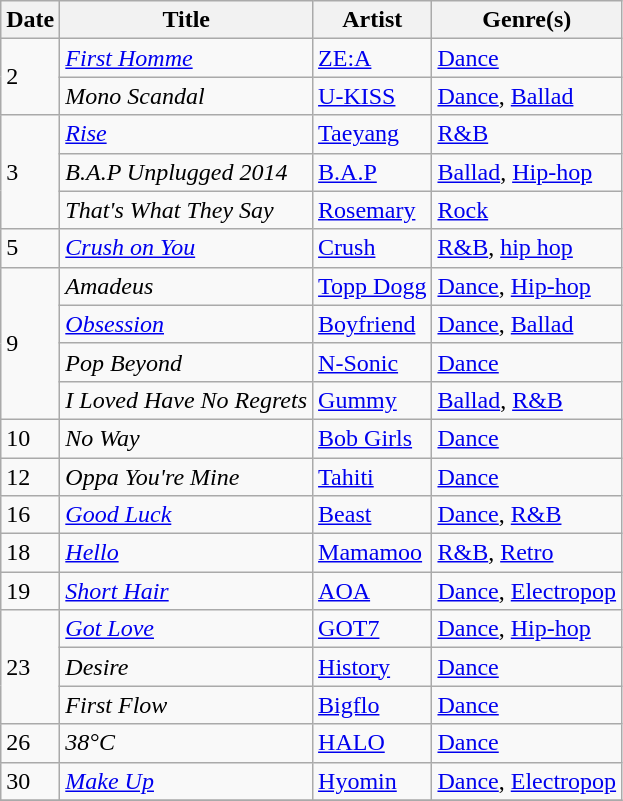<table class="wikitable" style="text-align: left;">
<tr>
<th>Date</th>
<th>Title</th>
<th>Artist</th>
<th>Genre(s)</th>
</tr>
<tr>
<td rowspan="2">2</td>
<td><em><a href='#'>First Homme</a></em></td>
<td><a href='#'>ZE:A</a></td>
<td><a href='#'>Dance</a></td>
</tr>
<tr>
<td><em>Mono Scandal</em></td>
<td><a href='#'>U-KISS</a></td>
<td><a href='#'>Dance</a>, <a href='#'>Ballad</a></td>
</tr>
<tr>
<td rowspan="3">3</td>
<td><em><a href='#'>Rise</a></em></td>
<td><a href='#'>Taeyang</a></td>
<td><a href='#'>R&B</a></td>
</tr>
<tr>
<td><em>B.A.P Unplugged 2014</em></td>
<td><a href='#'>B.A.P</a></td>
<td><a href='#'>Ballad</a>, <a href='#'>Hip-hop</a></td>
</tr>
<tr>
<td><em>That's What They Say</em></td>
<td><a href='#'>Rosemary</a></td>
<td><a href='#'>Rock</a></td>
</tr>
<tr>
<td>5</td>
<td><em><a href='#'>Crush on You</a></em></td>
<td><a href='#'>Crush</a></td>
<td><a href='#'>R&B</a>, <a href='#'>hip hop</a></td>
</tr>
<tr>
<td rowspan="4">9</td>
<td><em>Amadeus</em></td>
<td><a href='#'>Topp Dogg</a></td>
<td><a href='#'>Dance</a>, <a href='#'>Hip-hop</a></td>
</tr>
<tr>
<td><em><a href='#'>Obsession</a></em></td>
<td><a href='#'>Boyfriend</a></td>
<td><a href='#'>Dance</a>, <a href='#'>Ballad</a></td>
</tr>
<tr>
<td><em>Pop Beyond</em></td>
<td><a href='#'>N-Sonic</a></td>
<td><a href='#'>Dance</a></td>
</tr>
<tr>
<td><em>I Loved Have No Regrets</em></td>
<td><a href='#'>Gummy</a></td>
<td><a href='#'>Ballad</a>, <a href='#'>R&B</a></td>
</tr>
<tr>
<td>10</td>
<td><em>No Way</em></td>
<td><a href='#'>Bob Girls</a></td>
<td><a href='#'>Dance</a></td>
</tr>
<tr>
<td rowspan="1">12</td>
<td><em>Oppa You're Mine</em></td>
<td><a href='#'>Tahiti</a></td>
<td><a href='#'>Dance</a></td>
</tr>
<tr>
<td>16</td>
<td><em><a href='#'>Good Luck</a></em></td>
<td><a href='#'>Beast</a></td>
<td><a href='#'>Dance</a>, <a href='#'>R&B</a></td>
</tr>
<tr>
<td>18</td>
<td><em><a href='#'>Hello</a></em></td>
<td><a href='#'>Mamamoo</a></td>
<td><a href='#'>R&B</a>, <a href='#'>Retro</a></td>
</tr>
<tr>
<td>19</td>
<td><em><a href='#'>Short Hair</a></em></td>
<td><a href='#'>AOA</a></td>
<td><a href='#'>Dance</a>, <a href='#'>Electropop</a></td>
</tr>
<tr>
<td rowspan="3">23</td>
<td><em><a href='#'>Got Love</a></em></td>
<td><a href='#'>GOT7</a></td>
<td><a href='#'>Dance</a>, <a href='#'>Hip-hop</a></td>
</tr>
<tr>
<td><em>Desire</em></td>
<td><a href='#'>History</a></td>
<td><a href='#'>Dance</a></td>
</tr>
<tr>
<td><em>First Flow</em></td>
<td><a href='#'>Bigflo</a></td>
<td><a href='#'>Dance</a></td>
</tr>
<tr>
<td>26</td>
<td><em>38°C</em></td>
<td><a href='#'>HALO</a></td>
<td><a href='#'>Dance</a></td>
</tr>
<tr>
<td>30</td>
<td><em><a href='#'>Make Up</a></em></td>
<td><a href='#'>Hyomin</a></td>
<td><a href='#'>Dance</a>, <a href='#'>Electropop</a></td>
</tr>
<tr>
</tr>
</table>
